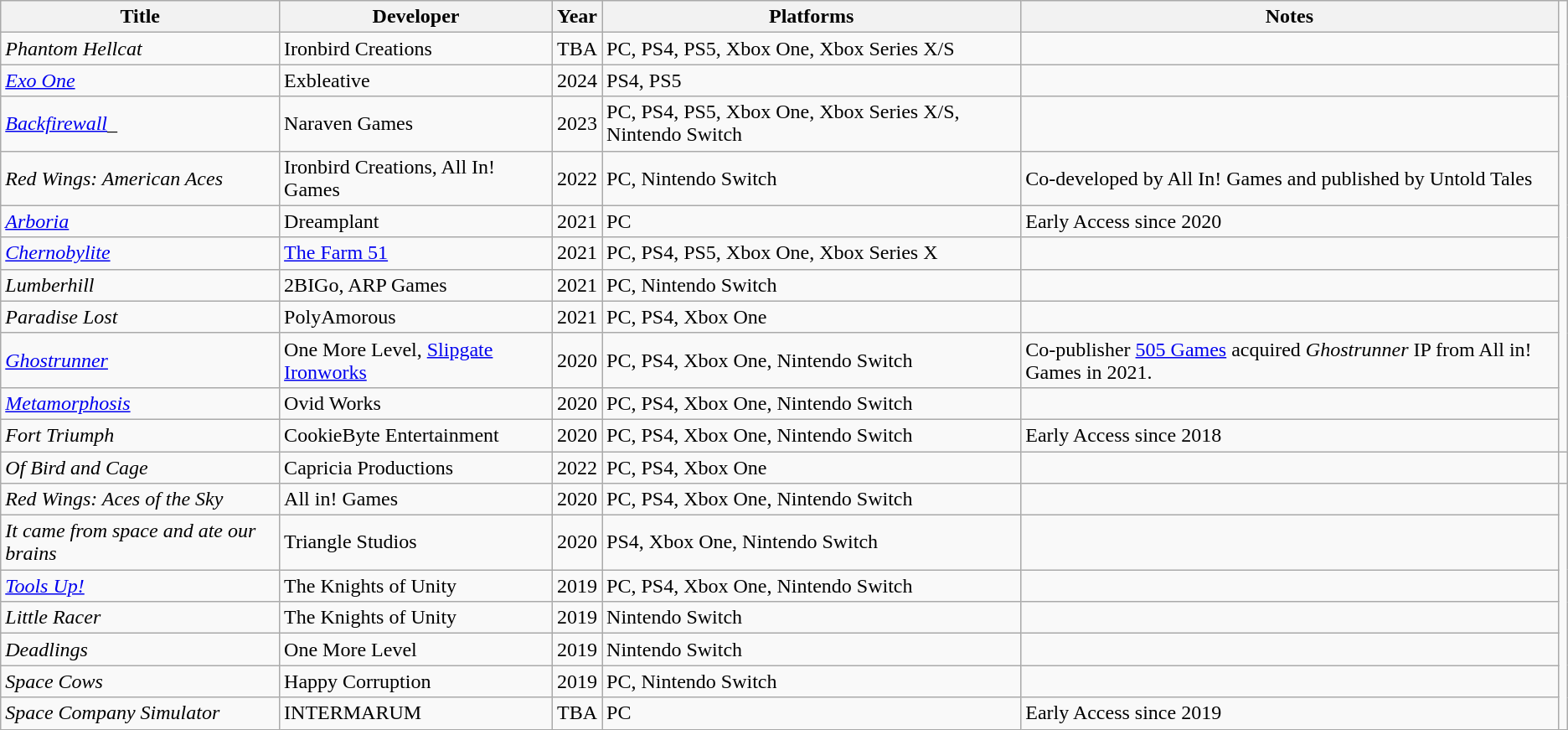<table class="wikitable">
<tr>
<th>Title</th>
<th>Developer</th>
<th>Year</th>
<th>Platforms</th>
<th>Notes</th>
</tr>
<tr>
<td><em>Phantom Hellcat</em></td>
<td>Ironbird Creations</td>
<td>TBA</td>
<td>PC, PS4, PS5, Xbox One, Xbox Series X/S</td>
<td></td>
</tr>
<tr>
<td><em><a href='#'>Exo One</a></em></td>
<td>Exbleative</td>
<td>2024</td>
<td>PS4, PS5</td>
<td></td>
</tr>
<tr>
<td><em><a href='#'>Backfirewall</a>_</em></td>
<td>Naraven Games</td>
<td>2023</td>
<td>PC, PS4, PS5, Xbox One, Xbox Series X/S, Nintendo Switch</td>
<td></td>
</tr>
<tr>
<td><em>Red Wings: American Aces</em></td>
<td>Ironbird Creations, All In! Games</td>
<td>2022</td>
<td>PC, Nintendo Switch</td>
<td>Co-developed by All In! Games and published by Untold Tales</td>
</tr>
<tr>
<td><em><a href='#'>Arboria</a></em></td>
<td>Dreamplant</td>
<td>2021</td>
<td>PC</td>
<td>Early Access since 2020</td>
</tr>
<tr>
<td><a href='#'><em>Chernobylite</em></a></td>
<td><a href='#'>The Farm 51</a></td>
<td>2021</td>
<td>PC, PS4, PS5, Xbox One, Xbox Series X</td>
<td></td>
</tr>
<tr>
<td><em>Lumberhill</em></td>
<td>2BIGo, ARP Games</td>
<td>2021</td>
<td>PC, Nintendo Switch</td>
<td></td>
</tr>
<tr>
<td><em>Paradise Lost</em></td>
<td>PolyAmorous</td>
<td>2021</td>
<td>PC, PS4, Xbox One</td>
<td></td>
</tr>
<tr>
<td><em><a href='#'>Ghostrunner</a></em></td>
<td>One More Level, <a href='#'>Slipgate Ironworks</a></td>
<td>2020</td>
<td>PC, PS4, Xbox One, Nintendo Switch</td>
<td>Co-publisher <a href='#'>505 Games</a> acquired <em>Ghostrunner</em> IP from All in! Games in 2021.</td>
</tr>
<tr>
<td><em><a href='#'>Metamorphosis</a></em></td>
<td>Ovid Works</td>
<td>2020</td>
<td>PC, PS4, Xbox One, Nintendo Switch</td>
<td></td>
</tr>
<tr>
<td><em>Fort Triumph</em></td>
<td>CookieByte Entertainment</td>
<td>2020</td>
<td>PC, PS4, Xbox One, Nintendo Switch</td>
<td>Early Access since 2018</td>
</tr>
<tr>
<td><em>Of Bird and Cage</em></td>
<td>Capricia Productions</td>
<td>2022</td>
<td>PC, PS4, Xbox One</td>
<td></td>
<td></td>
</tr>
<tr>
<td><em>Red Wings: Aces of the Sky</em></td>
<td>All in! Games</td>
<td>2020</td>
<td>PC, PS4, Xbox One, Nintendo Switch</td>
<td></td>
</tr>
<tr>
<td><em>It came from space and ate our brains</em></td>
<td>Triangle Studios</td>
<td>2020</td>
<td>PS4, Xbox One, Nintendo Switch</td>
<td></td>
</tr>
<tr>
<td><em><a href='#'>Tools Up!</a></em></td>
<td>The Knights of Unity</td>
<td>2019</td>
<td>PC, PS4, Xbox One, Nintendo Switch</td>
<td></td>
</tr>
<tr>
<td><em>Little Racer</em></td>
<td>The Knights of Unity</td>
<td>2019</td>
<td>Nintendo Switch</td>
<td></td>
</tr>
<tr>
<td><em>Deadlings</em></td>
<td>One More Level</td>
<td>2019</td>
<td>Nintendo Switch</td>
<td></td>
</tr>
<tr>
<td><em>Space Cows</em></td>
<td>Happy Corruption</td>
<td>2019</td>
<td>PC, Nintendo Switch</td>
<td></td>
</tr>
<tr>
<td><em>Space Company Simulator</em></td>
<td>INTERMARUM</td>
<td>TBA</td>
<td>PC</td>
<td>Early Access since 2019</td>
</tr>
</table>
